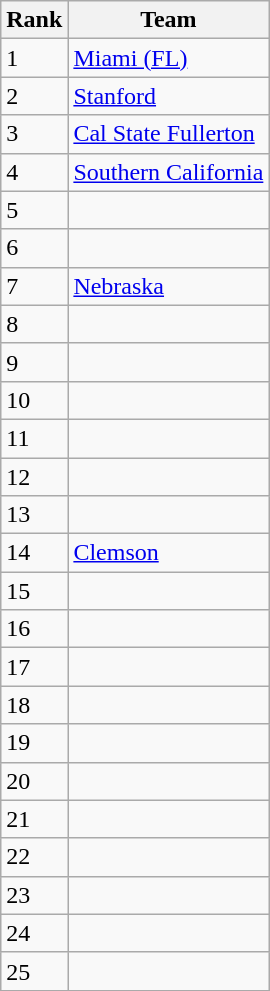<table class=wikitable>
<tr>
<th>Rank</th>
<th>Team</th>
</tr>
<tr>
<td>1</td>
<td><a href='#'>Miami (FL)</a></td>
</tr>
<tr>
<td>2</td>
<td><a href='#'>Stanford</a></td>
</tr>
<tr>
<td>3</td>
<td><a href='#'>Cal State Fullerton</a></td>
</tr>
<tr>
<td>4</td>
<td><a href='#'>Southern California</a></td>
</tr>
<tr>
<td>5</td>
<td></td>
</tr>
<tr>
<td>6</td>
<td></td>
</tr>
<tr>
<td>7</td>
<td><a href='#'>Nebraska</a></td>
</tr>
<tr>
<td>8</td>
<td></td>
</tr>
<tr>
<td>9</td>
<td></td>
</tr>
<tr>
<td>10</td>
<td></td>
</tr>
<tr>
<td>11</td>
<td></td>
</tr>
<tr>
<td>12</td>
<td></td>
</tr>
<tr>
<td>13</td>
<td></td>
</tr>
<tr>
<td>14</td>
<td><a href='#'>Clemson</a></td>
</tr>
<tr>
<td>15</td>
<td></td>
</tr>
<tr>
<td>16</td>
<td></td>
</tr>
<tr>
<td>17</td>
<td></td>
</tr>
<tr>
<td>18</td>
<td></td>
</tr>
<tr>
<td>19</td>
<td></td>
</tr>
<tr>
<td>20</td>
<td></td>
</tr>
<tr>
<td>21</td>
<td></td>
</tr>
<tr>
<td>22</td>
<td></td>
</tr>
<tr>
<td>23</td>
<td></td>
</tr>
<tr>
<td>24</td>
<td></td>
</tr>
<tr>
<td>25</td>
<td></td>
</tr>
</table>
